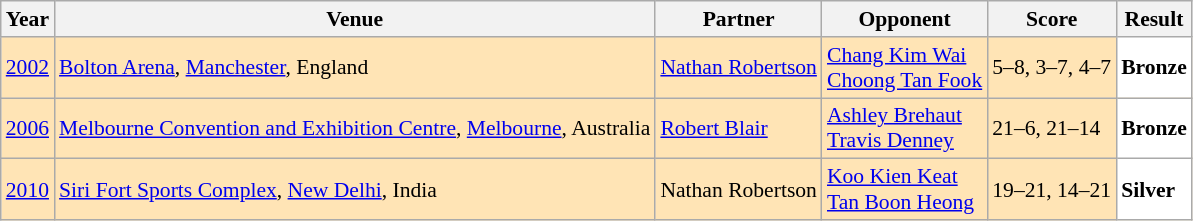<table class="sortable wikitable" style="font-size: 90%;">
<tr>
<th>Year</th>
<th>Venue</th>
<th>Partner</th>
<th>Opponent</th>
<th>Score</th>
<th>Result</th>
</tr>
<tr style="background:#FFE4B5">
<td align="center"><a href='#'>2002</a></td>
<td align="left"><a href='#'>Bolton Arena</a>, <a href='#'>Manchester</a>, England</td>
<td align="left"> <a href='#'>Nathan Robertson</a></td>
<td align="left"> <a href='#'>Chang Kim Wai</a><br> <a href='#'>Choong Tan Fook</a></td>
<td align="left">5–8, 3–7, 4–7</td>
<td style="text-align:left; background:white"> <strong>Bronze</strong></td>
</tr>
<tr style="background:#FFE4B5">
<td align="center"><a href='#'>2006</a></td>
<td align="left"><a href='#'>Melbourne Convention and Exhibition Centre</a>, <a href='#'>Melbourne</a>, Australia</td>
<td align="left"> <a href='#'>Robert Blair</a></td>
<td align="left"> <a href='#'>Ashley Brehaut</a><br> <a href='#'>Travis Denney</a></td>
<td align="left">21–6, 21–14</td>
<td style="text-align:left; background:white"> <strong>Bronze</strong></td>
</tr>
<tr style="background:#FFE4B5">
<td align="center"><a href='#'>2010</a></td>
<td align="left"><a href='#'>Siri Fort Sports Complex</a>, <a href='#'>New Delhi</a>, India</td>
<td align="left"> Nathan Robertson</td>
<td align="left"> <a href='#'>Koo Kien Keat</a><br> <a href='#'>Tan Boon Heong</a></td>
<td align="left">19–21, 14–21</td>
<td style="text-align:left; background:white"> <strong>Silver</strong></td>
</tr>
</table>
